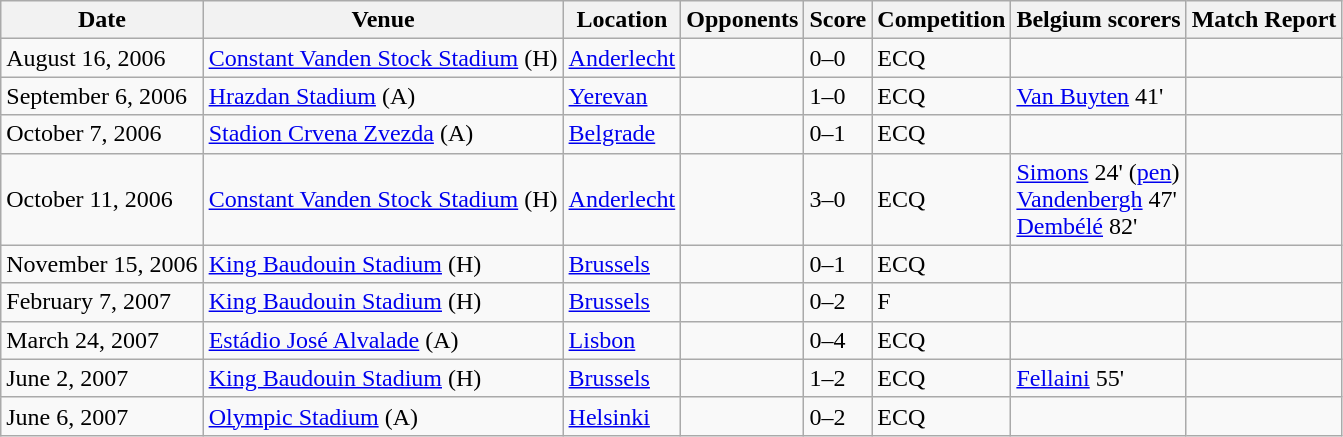<table class="wikitable">
<tr>
<th>Date</th>
<th>Venue</th>
<th>Location</th>
<th>Opponents</th>
<th>Score</th>
<th>Competition</th>
<th>Belgium scorers</th>
<th>Match Report</th>
</tr>
<tr>
<td>August 16, 2006</td>
<td><a href='#'>Constant Vanden Stock Stadium</a> (H)</td>
<td> <a href='#'>Anderlecht</a></td>
<td></td>
<td>0–0</td>
<td>ECQ</td>
<td></td>
<td></td>
</tr>
<tr>
<td>September 6, 2006</td>
<td><a href='#'>Hrazdan Stadium</a> (A)</td>
<td> <a href='#'>Yerevan</a></td>
<td></td>
<td>1–0</td>
<td>ECQ</td>
<td><a href='#'>Van Buyten</a> 41'</td>
<td></td>
</tr>
<tr>
<td>October 7, 2006</td>
<td><a href='#'>Stadion Crvena Zvezda</a> (A)</td>
<td> <a href='#'>Belgrade</a></td>
<td></td>
<td>0–1</td>
<td>ECQ</td>
<td></td>
<td></td>
</tr>
<tr>
<td>October 11, 2006</td>
<td><a href='#'>Constant Vanden Stock Stadium</a> (H)</td>
<td> <a href='#'>Anderlecht</a></td>
<td></td>
<td>3–0</td>
<td>ECQ</td>
<td><a href='#'>Simons</a> 24' (<a href='#'>pen</a>)<br><a href='#'>Vandenbergh</a> 47'<br><a href='#'>Dembélé</a> 82'</td>
<td></td>
</tr>
<tr>
<td>November 15, 2006</td>
<td><a href='#'>King Baudouin Stadium</a> (H)</td>
<td> <a href='#'>Brussels</a></td>
<td></td>
<td>0–1</td>
<td>ECQ</td>
<td></td>
<td></td>
</tr>
<tr>
<td>February 7, 2007</td>
<td><a href='#'>King Baudouin Stadium</a> (H)</td>
<td> <a href='#'>Brussels</a></td>
<td></td>
<td>0–2</td>
<td>F</td>
<td></td>
<td></td>
</tr>
<tr>
<td>March 24, 2007</td>
<td><a href='#'>Estádio José Alvalade</a> (A)</td>
<td> <a href='#'>Lisbon</a></td>
<td></td>
<td>0–4</td>
<td>ECQ</td>
<td></td>
<td></td>
</tr>
<tr>
<td>June 2, 2007</td>
<td><a href='#'>King Baudouin Stadium</a> (H)</td>
<td> <a href='#'>Brussels</a></td>
<td></td>
<td>1–2</td>
<td>ECQ</td>
<td><a href='#'>Fellaini</a> 55'</td>
<td></td>
</tr>
<tr>
<td>June 6, 2007</td>
<td><a href='#'>Olympic Stadium</a> (A)</td>
<td> <a href='#'>Helsinki</a></td>
<td></td>
<td>0–2</td>
<td>ECQ</td>
<td></td>
<td></td>
</tr>
</table>
